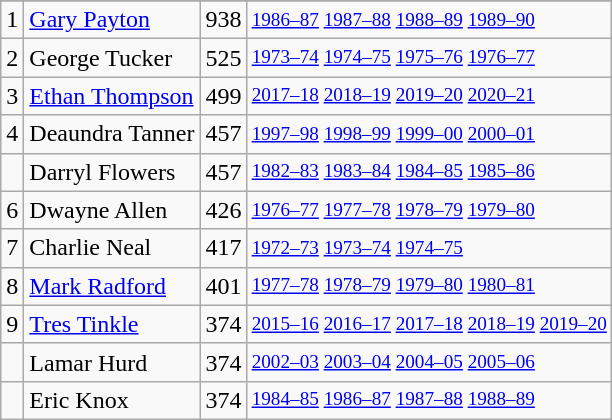<table class="wikitable">
<tr>
</tr>
<tr>
<td>1</td>
<td><a href='#'>Gary Payton</a></td>
<td>938</td>
<td style="font-size:80%;"><a href='#'>1986–87</a> <a href='#'>1987–88</a> <a href='#'>1988–89</a> <a href='#'>1989–90</a></td>
</tr>
<tr>
<td>2</td>
<td>George Tucker</td>
<td>525</td>
<td style="font-size:80%;"><a href='#'>1973–74</a> <a href='#'>1974–75</a> <a href='#'>1975–76</a> <a href='#'>1976–77</a></td>
</tr>
<tr>
<td>3</td>
<td><a href='#'>Ethan Thompson</a></td>
<td>499</td>
<td style="font-size:80%;"><a href='#'>2017–18</a> <a href='#'>2018–19</a> <a href='#'>2019–20</a> <a href='#'>2020–21</a></td>
</tr>
<tr>
<td>4</td>
<td>Deaundra Tanner</td>
<td>457</td>
<td style="font-size:80%;"><a href='#'>1997–98</a> <a href='#'>1998–99</a> <a href='#'>1999–00</a> <a href='#'>2000–01</a></td>
</tr>
<tr>
<td></td>
<td>Darryl Flowers</td>
<td>457</td>
<td style="font-size:80%;"><a href='#'>1982–83</a> <a href='#'>1983–84</a> <a href='#'>1984–85</a> <a href='#'>1985–86</a></td>
</tr>
<tr>
<td>6</td>
<td>Dwayne Allen</td>
<td>426</td>
<td style="font-size:80%;"><a href='#'>1976–77</a> <a href='#'>1977–78</a> <a href='#'>1978–79</a> <a href='#'>1979–80</a></td>
</tr>
<tr>
<td>7</td>
<td>Charlie Neal</td>
<td>417</td>
<td style="font-size:80%;"><a href='#'>1972–73</a> <a href='#'>1973–74</a> <a href='#'>1974–75</a></td>
</tr>
<tr>
<td>8</td>
<td><a href='#'>Mark Radford</a></td>
<td>401</td>
<td style="font-size:80%;"><a href='#'>1977–78</a> <a href='#'>1978–79</a> <a href='#'>1979–80</a> <a href='#'>1980–81</a></td>
</tr>
<tr>
<td>9</td>
<td><a href='#'>Tres Tinkle</a></td>
<td>374</td>
<td style="font-size:80%;"><a href='#'>2015–16</a> <a href='#'>2016–17</a> <a href='#'>2017–18</a> <a href='#'>2018–19</a> <a href='#'>2019–20</a></td>
</tr>
<tr>
<td></td>
<td>Lamar Hurd</td>
<td>374</td>
<td style="font-size:80%;"><a href='#'>2002–03</a> <a href='#'>2003–04</a> <a href='#'>2004–05</a> <a href='#'>2005–06</a></td>
</tr>
<tr>
<td></td>
<td>Eric Knox</td>
<td>374</td>
<td style="font-size:80%;"><a href='#'>1984–85</a> <a href='#'>1986–87</a> <a href='#'>1987–88</a> <a href='#'>1988–89</a></td>
</tr>
</table>
